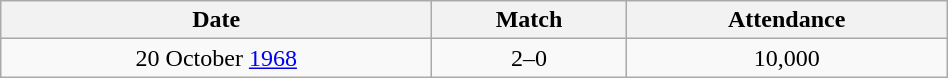<table class="wikitable" style="text-align:center; width:50%;">
<tr>
<th scope=col>Date</th>
<th scope=col>Match</th>
<th scope=col>Attendance</th>
</tr>
<tr>
<td>20 October <a href='#'>1968</a></td>
<td> 2–0 </td>
<td>10,000</td>
</tr>
</table>
